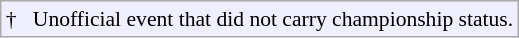<table class="wikitable" style="font-size:90%;">
<tr>
<td style="background: #efefff">†   Unofficial event that did not carry championship status.</td>
</tr>
</table>
